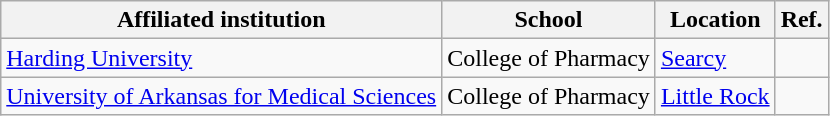<table class="wikitable sortable">
<tr>
<th>Affiliated institution</th>
<th>School</th>
<th>Location</th>
<th>Ref.</th>
</tr>
<tr>
<td><a href='#'>Harding University</a></td>
<td>College of Pharmacy</td>
<td><a href='#'>Searcy</a></td>
<td></td>
</tr>
<tr>
<td><a href='#'>University of Arkansas for Medical Sciences</a></td>
<td>College of Pharmacy</td>
<td><a href='#'>Little Rock</a></td>
<td></td>
</tr>
</table>
